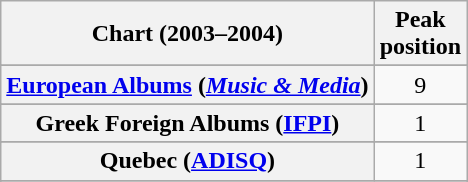<table class="wikitable sortable plainrowheaders" style="text-align:center">
<tr>
<th scope="col">Chart (2003–2004)</th>
<th scope="col">Peak<br>position</th>
</tr>
<tr>
</tr>
<tr>
</tr>
<tr>
</tr>
<tr>
</tr>
<tr>
</tr>
<tr>
<th scope="row"><a href='#'>European Albums</a> (<em><a href='#'>Music & Media</a></em>)</th>
<td>9</td>
</tr>
<tr>
</tr>
<tr>
</tr>
<tr>
</tr>
<tr>
<th scope="row">Greek Foreign Albums (<a href='#'>IFPI</a>)</th>
<td>1</td>
</tr>
<tr>
</tr>
<tr>
</tr>
<tr>
</tr>
<tr>
<th scope="row">Quebec (<a href='#'>ADISQ</a>)</th>
<td>1</td>
</tr>
<tr>
</tr>
<tr>
</tr>
</table>
